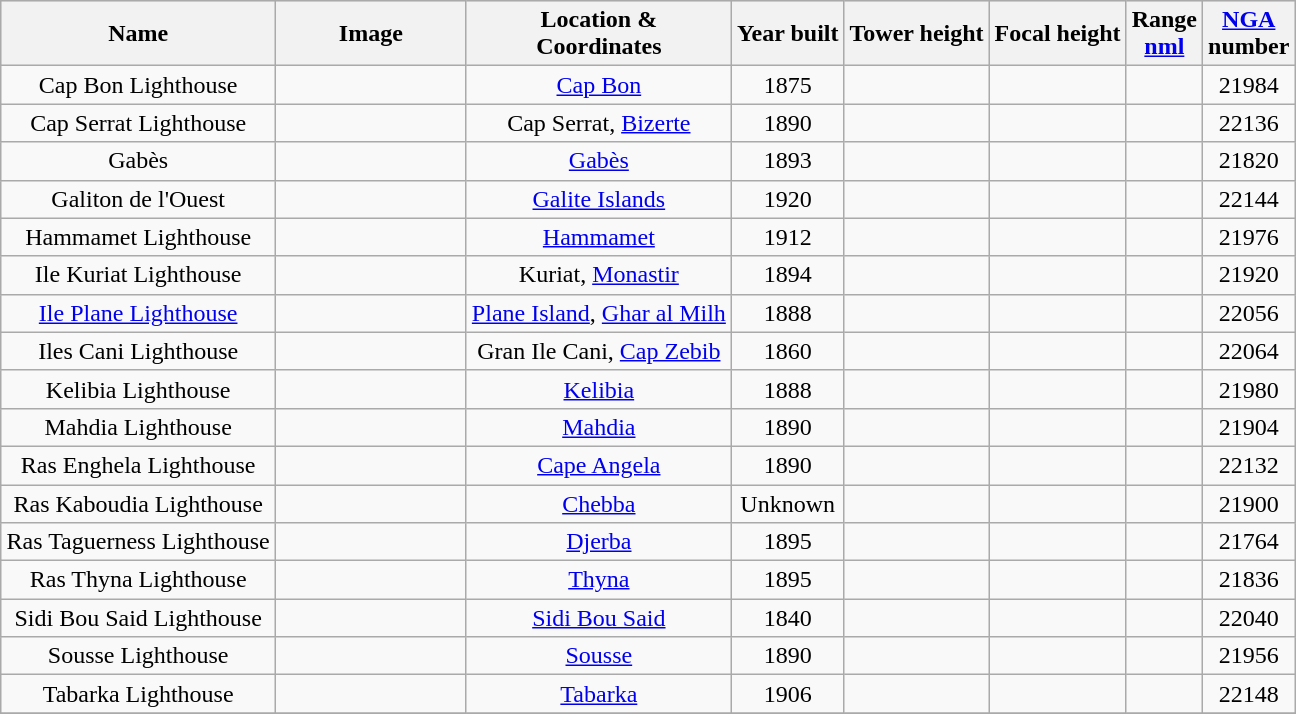<table class="wikitable sortable" style="margin:auto;text-align:center">
<tr bgcolor="#dfdfdf">
<th>Name</th>
<th class="unsortable" align="center" width="120px">Image</th>
<th>Location &<br> Coordinates</th>
<th data-sort-type="number">Year built</th>
<th data-sort-type="number">Tower height</th>
<th data-sort-type="number">Focal height</th>
<th data-sort-type="number">Range<br><a href='#'>nml</a></th>
<th data-sort-type="number"><a href='#'>NGA</a><br>number</th>
</tr>
<tr ---->
<td>Cap Bon Lighthouse</td>
<td></td>
<td><a href='#'>Cap Bon</a><br></td>
<td align="center">1875</td>
<td align="center"></td>
<td align="center"></td>
<td align="center"></td>
<td align="center">21984</td>
</tr>
<tr -->
<td>Cap Serrat Lighthouse</td>
<td></td>
<td>Cap Serrat, <a href='#'>Bizerte</a><br></td>
<td align="center">1890</td>
<td align="center"></td>
<td align="center"></td>
<td align="center"></td>
<td align="center">22136</td>
</tr>
<tr -->
<td>Gabès</td>
<td></td>
<td><a href='#'>Gabès</a><br></td>
<td align="center">1893</td>
<td align="center"></td>
<td align="center"></td>
<td align="center"></td>
<td align="center">21820</td>
</tr>
<tr -->
<td>Galiton de l'Ouest</td>
<td></td>
<td><a href='#'>Galite Islands</a><br></td>
<td align="center">1920</td>
<td align="center"></td>
<td align="center"></td>
<td align="center"></td>
<td align="center">22144</td>
</tr>
<tr -->
<td>Hammamet Lighthouse</td>
<td></td>
<td><a href='#'>Hammamet</a><br></td>
<td align="center">1912</td>
<td align="center"></td>
<td align="center"></td>
<td align="center"></td>
<td align="center">21976</td>
</tr>
<tr -->
<td>Ile Kuriat Lighthouse</td>
<td></td>
<td>Kuriat, <a href='#'>Monastir</a><br></td>
<td align="center">1894</td>
<td align="center"></td>
<td align="center"></td>
<td align="center"></td>
<td align="center">21920</td>
</tr>
<tr -->
<td><a href='#'>Ile Plane Lighthouse</a></td>
<td></td>
<td><a href='#'>Plane Island</a>, <a href='#'>Ghar al Milh</a><br></td>
<td align="center">1888</td>
<td align="center"></td>
<td align="center"></td>
<td align="center"></td>
<td align="center">22056</td>
</tr>
<tr -->
<td>Iles Cani Lighthouse</td>
<td></td>
<td>Gran Ile Cani, <a href='#'>Cap Zebib</a><br></td>
<td align="center">1860</td>
<td align="center"></td>
<td align="center"></td>
<td align="center"></td>
<td align="center">22064</td>
</tr>
<tr -->
<td>Kelibia Lighthouse</td>
<td></td>
<td><a href='#'>Kelibia</a><br></td>
<td align="center">1888</td>
<td align="center"></td>
<td align="center"></td>
<td align="center"></td>
<td align="center">21980</td>
</tr>
<tr -->
<td>Mahdia Lighthouse</td>
<td></td>
<td><a href='#'>Mahdia</a><br></td>
<td align="center">1890</td>
<td align="center"></td>
<td align="center"></td>
<td align="center"></td>
<td align="center">21904</td>
</tr>
<tr -->
<td>Ras Enghela Lighthouse</td>
<td></td>
<td><a href='#'>Cape Angela</a><br></td>
<td align="center">1890</td>
<td align="center"></td>
<td align="center"></td>
<td align="center"></td>
<td align="center">22132</td>
</tr>
<tr -->
<td>Ras Kaboudia Lighthouse</td>
<td></td>
<td><a href='#'>Chebba</a><br></td>
<td align="center">Unknown</td>
<td align="center"></td>
<td align="center"></td>
<td align="center"></td>
<td align="center">21900</td>
</tr>
<tr -->
<td>Ras Taguerness Lighthouse</td>
<td></td>
<td><a href='#'>Djerba</a><br></td>
<td align="center">1895</td>
<td align="center"></td>
<td align="center"></td>
<td align="center"></td>
<td align="center">21764</td>
</tr>
<tr -->
<td>Ras Thyna Lighthouse</td>
<td></td>
<td><a href='#'>Thyna</a><br></td>
<td align="center">1895</td>
<td align="center"></td>
<td align="center"></td>
<td align="center"></td>
<td align="center">21836</td>
</tr>
<tr -->
<td>Sidi Bou Said Lighthouse</td>
<td></td>
<td><a href='#'>Sidi Bou Said</a><br></td>
<td align="center">1840</td>
<td align="center"></td>
<td align="center"></td>
<td align="center"></td>
<td align="center">22040</td>
</tr>
<tr -->
<td>Sousse Lighthouse</td>
<td></td>
<td><a href='#'>Sousse</a><br></td>
<td align="center">1890</td>
<td align="center"></td>
<td align="center"></td>
<td align="center"></td>
<td align="center">21956</td>
</tr>
<tr -->
<td>Tabarka Lighthouse</td>
<td></td>
<td><a href='#'>Tabarka</a><br></td>
<td align="center">1906</td>
<td align="center"></td>
<td align="center"></td>
<td align="center"></td>
<td align="center">22148</td>
</tr>
<tr -->
</tr>
</table>
